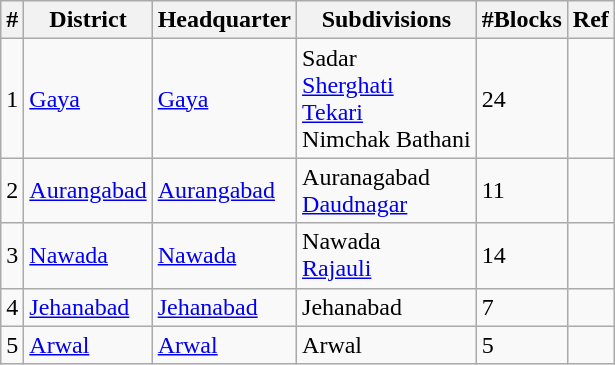<table class="wikitable">
<tr>
<th>#</th>
<th><strong>District</strong></th>
<th><strong>Headquarter</strong></th>
<th><strong>Subdivisions</strong></th>
<th><strong>#Blocks</strong></th>
<th><strong>Ref</strong></th>
</tr>
<tr>
<td>1</td>
<td><a href='#'>Gaya</a></td>
<td><a href='#'>Gaya</a></td>
<td>Sadar<br><a href='#'>Sherghati</a><br><a href='#'>Tekari</a><br>Nimchak Bathani</td>
<td>24</td>
<td></td>
</tr>
<tr>
<td>2</td>
<td><a href='#'>Aurangabad</a></td>
<td><a href='#'>Aurangabad</a></td>
<td>Auranagabad<br><a href='#'>Daudnagar</a></td>
<td>11</td>
<td></td>
</tr>
<tr>
<td>3</td>
<td><a href='#'>Nawada</a></td>
<td><a href='#'>Nawada</a></td>
<td>Nawada<br><a href='#'>Rajauli</a></td>
<td>14</td>
<td></td>
</tr>
<tr>
<td>4</td>
<td><a href='#'>Jehanabad</a></td>
<td><a href='#'>Jehanabad</a></td>
<td>Jehanabad</td>
<td>7</td>
<td></td>
</tr>
<tr>
<td>5</td>
<td><a href='#'>Arwal</a></td>
<td><a href='#'>Arwal</a></td>
<td>Arwal</td>
<td>5</td>
<td></td>
</tr>
</table>
